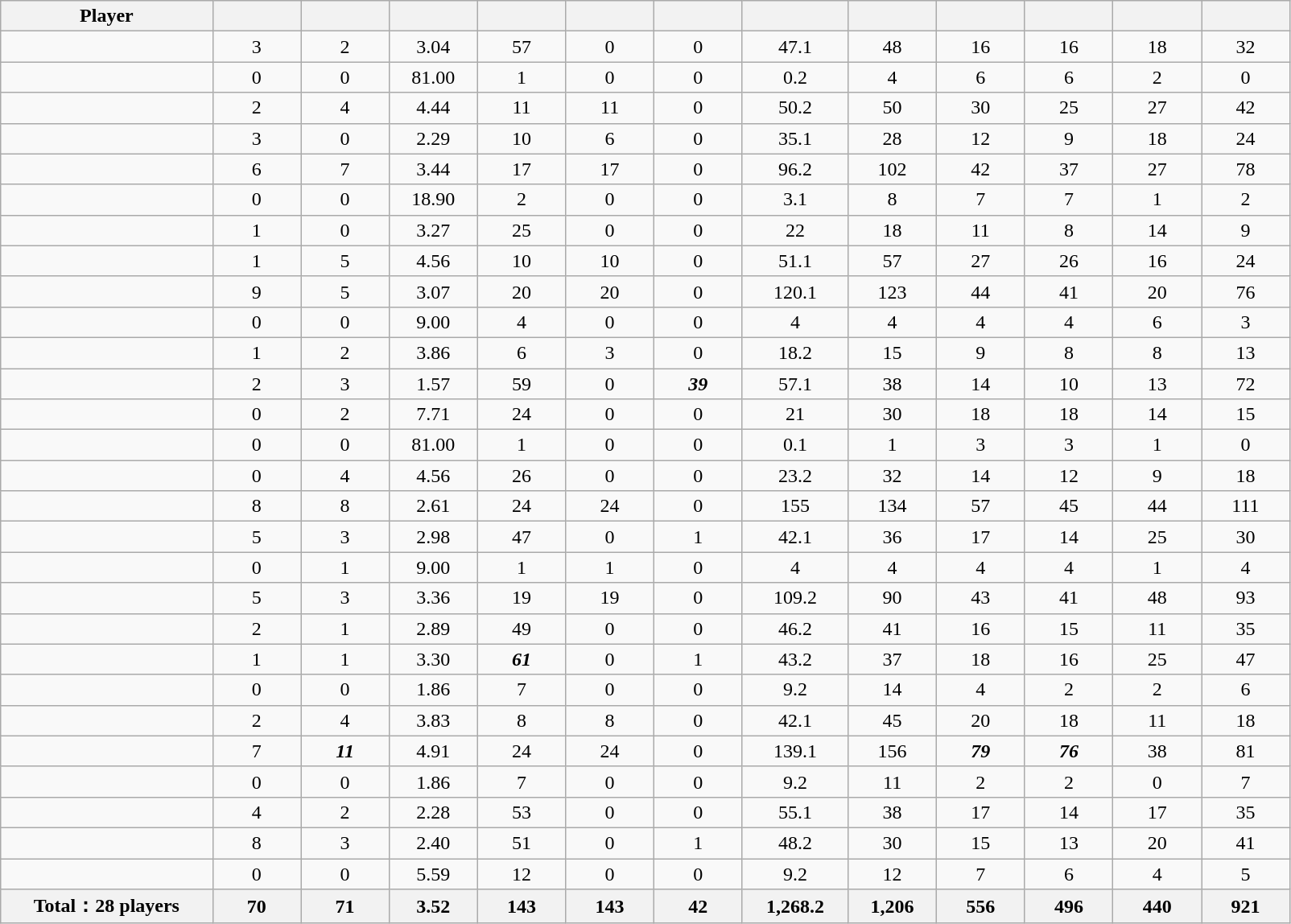<table class="wikitable sortable" style="text-align:center;">
<tr>
<th width="12%">Player</th>
<th width="5%"><a href='#'></a></th>
<th width="5%"><a href='#'></a></th>
<th width="5%"><a href='#'></a></th>
<th width="5%"><a href='#'></a></th>
<th width="5%"><a href='#'></a></th>
<th width="5%"><a href='#'></a></th>
<th width="6%"><a href='#'></a></th>
<th width="5%"><a href='#'></a></th>
<th width="5%"><a href='#'></a></th>
<th width="5%"><a href='#'></a></th>
<th width="5%"><a href='#'></a></th>
<th width="5%"><a href='#'></a></th>
</tr>
<tr>
<td align="left"></td>
<td>3</td>
<td>2</td>
<td>3.04</td>
<td>57</td>
<td>0</td>
<td>0</td>
<td>47.1</td>
<td>48</td>
<td>16</td>
<td>16</td>
<td>18</td>
<td>32</td>
</tr>
<tr>
<td align="left"></td>
<td>0</td>
<td>0</td>
<td>81.00</td>
<td>1</td>
<td>0</td>
<td>0</td>
<td>0.2</td>
<td>4</td>
<td>6</td>
<td>6</td>
<td>2</td>
<td>0</td>
</tr>
<tr>
<td align="left"></td>
<td>2</td>
<td>4</td>
<td>4.44</td>
<td>11</td>
<td>11</td>
<td>0</td>
<td>50.2</td>
<td>50</td>
<td>30</td>
<td>25</td>
<td>27</td>
<td>42</td>
</tr>
<tr>
<td align="left"></td>
<td>3</td>
<td>0</td>
<td>2.29</td>
<td>10</td>
<td>6</td>
<td>0</td>
<td>35.1</td>
<td>28</td>
<td>12</td>
<td>9</td>
<td>18</td>
<td>24</td>
</tr>
<tr>
<td align="left"></td>
<td>6</td>
<td>7</td>
<td>3.44</td>
<td>17</td>
<td>17</td>
<td>0</td>
<td>96.2</td>
<td>102</td>
<td>42</td>
<td>37</td>
<td>27</td>
<td>78</td>
</tr>
<tr>
<td align="left"></td>
<td>0</td>
<td>0</td>
<td>18.90</td>
<td>2</td>
<td>0</td>
<td>0</td>
<td>3.1</td>
<td>8</td>
<td>7</td>
<td>7</td>
<td>1</td>
<td>2</td>
</tr>
<tr>
<td align="left"></td>
<td>1</td>
<td>0</td>
<td>3.27</td>
<td>25</td>
<td>0</td>
<td>0</td>
<td>22</td>
<td>18</td>
<td>11</td>
<td>8</td>
<td>14</td>
<td>9</td>
</tr>
<tr>
<td align="left"></td>
<td>1</td>
<td>5</td>
<td>4.56</td>
<td>10</td>
<td>10</td>
<td>0</td>
<td>51.1</td>
<td>57</td>
<td>27</td>
<td>26</td>
<td>16</td>
<td>24</td>
</tr>
<tr>
<td align="left"></td>
<td>9</td>
<td>5</td>
<td>3.07</td>
<td>20</td>
<td>20</td>
<td>0</td>
<td>120.1</td>
<td>123</td>
<td>44</td>
<td>41</td>
<td>20</td>
<td>76</td>
</tr>
<tr>
<td align="left"></td>
<td>0</td>
<td>0</td>
<td>9.00</td>
<td>4</td>
<td>0</td>
<td>0</td>
<td>4</td>
<td>4</td>
<td>4</td>
<td>4</td>
<td>6</td>
<td>3</td>
</tr>
<tr>
<td align="left"></td>
<td>1</td>
<td>2</td>
<td>3.86</td>
<td>6</td>
<td>3</td>
<td>0</td>
<td>18.2</td>
<td>15</td>
<td>9</td>
<td>8</td>
<td>8</td>
<td>13</td>
</tr>
<tr>
<td align="left"></td>
<td>2</td>
<td>3</td>
<td>1.57</td>
<td>59</td>
<td>0</td>
<td><strong><em>39</em></strong></td>
<td>57.1</td>
<td>38</td>
<td>14</td>
<td>10</td>
<td>13</td>
<td>72</td>
</tr>
<tr>
<td align="left"></td>
<td>0</td>
<td>2</td>
<td>7.71</td>
<td>24</td>
<td>0</td>
<td>0</td>
<td>21</td>
<td>30</td>
<td>18</td>
<td>18</td>
<td>14</td>
<td>15</td>
</tr>
<tr>
<td align="left"></td>
<td>0</td>
<td>0</td>
<td>81.00</td>
<td>1</td>
<td>0</td>
<td>0</td>
<td>0.1</td>
<td>1</td>
<td>3</td>
<td>3</td>
<td>1</td>
<td>0</td>
</tr>
<tr>
<td align="left"></td>
<td>0</td>
<td>4</td>
<td>4.56</td>
<td>26</td>
<td>0</td>
<td>0</td>
<td>23.2</td>
<td>32</td>
<td>14</td>
<td>12</td>
<td>9</td>
<td>18</td>
</tr>
<tr>
<td align="left"></td>
<td>8</td>
<td>8</td>
<td>2.61</td>
<td>24</td>
<td>24</td>
<td>0</td>
<td>155</td>
<td>134</td>
<td>57</td>
<td>45</td>
<td>44</td>
<td>111</td>
</tr>
<tr>
<td align="left"></td>
<td>5</td>
<td>3</td>
<td>2.98</td>
<td>47</td>
<td>0</td>
<td>1</td>
<td>42.1</td>
<td>36</td>
<td>17</td>
<td>14</td>
<td>25</td>
<td>30</td>
</tr>
<tr>
<td align="left"></td>
<td>0</td>
<td>1</td>
<td>9.00</td>
<td>1</td>
<td>1</td>
<td>0</td>
<td>4</td>
<td>4</td>
<td>4</td>
<td>4</td>
<td>1</td>
<td>4</td>
</tr>
<tr>
<td align="left"></td>
<td>5</td>
<td>3</td>
<td>3.36</td>
<td>19</td>
<td>19</td>
<td>0</td>
<td>109.2</td>
<td>90</td>
<td>43</td>
<td>41</td>
<td>48</td>
<td>93</td>
</tr>
<tr>
<td align="left"></td>
<td>2</td>
<td>1</td>
<td>2.89</td>
<td>49</td>
<td>0</td>
<td>0</td>
<td>46.2</td>
<td>41</td>
<td>16</td>
<td>15</td>
<td>11</td>
<td>35</td>
</tr>
<tr>
<td align="left"></td>
<td>1</td>
<td>1</td>
<td>3.30</td>
<td><strong><em>61</em></strong></td>
<td>0</td>
<td>1</td>
<td>43.2</td>
<td>37</td>
<td>18</td>
<td>16</td>
<td>25</td>
<td>47</td>
</tr>
<tr>
<td align="left"></td>
<td>0</td>
<td>0</td>
<td>1.86</td>
<td>7</td>
<td>0</td>
<td>0</td>
<td>9.2</td>
<td>14</td>
<td>4</td>
<td>2</td>
<td>2</td>
<td>6</td>
</tr>
<tr>
<td align="left"></td>
<td>2</td>
<td>4</td>
<td>3.83</td>
<td>8</td>
<td>8</td>
<td>0</td>
<td>42.1</td>
<td>45</td>
<td>20</td>
<td>18</td>
<td>11</td>
<td>18</td>
</tr>
<tr>
<td align="left"></td>
<td>7</td>
<td><strong><em>11</em></strong></td>
<td>4.91</td>
<td>24</td>
<td>24</td>
<td>0</td>
<td>139.1</td>
<td>156</td>
<td><strong><em>79</em></strong></td>
<td><strong><em>76</em></strong></td>
<td>38</td>
<td>81</td>
</tr>
<tr>
<td align="left"></td>
<td>0</td>
<td>0</td>
<td>1.86</td>
<td>7</td>
<td>0</td>
<td>0</td>
<td>9.2</td>
<td>11</td>
<td>2</td>
<td>2</td>
<td>0</td>
<td>7</td>
</tr>
<tr>
<td align="left"></td>
<td>4</td>
<td>2</td>
<td>2.28</td>
<td>53</td>
<td>0</td>
<td>0</td>
<td>55.1</td>
<td>38</td>
<td>17</td>
<td>14</td>
<td>17</td>
<td>35</td>
</tr>
<tr>
<td align="left"></td>
<td>8</td>
<td>3</td>
<td>2.40</td>
<td>51</td>
<td>0</td>
<td>1</td>
<td>48.2</td>
<td>30</td>
<td>15</td>
<td>13</td>
<td>20</td>
<td>41</td>
</tr>
<tr>
<td align="left"></td>
<td>0</td>
<td>0</td>
<td>5.59</td>
<td>12</td>
<td>0</td>
<td>0</td>
<td>9.2</td>
<td>12</td>
<td>7</td>
<td>6</td>
<td>4</td>
<td>5</td>
</tr>
<tr>
<th>Total：28 players</th>
<th>70</th>
<th>71</th>
<th>3.52</th>
<th>143</th>
<th>143</th>
<th>42</th>
<th>1,268.2</th>
<th>1,206</th>
<th>556</th>
<th>496</th>
<th>440</th>
<th>921</th>
</tr>
</table>
